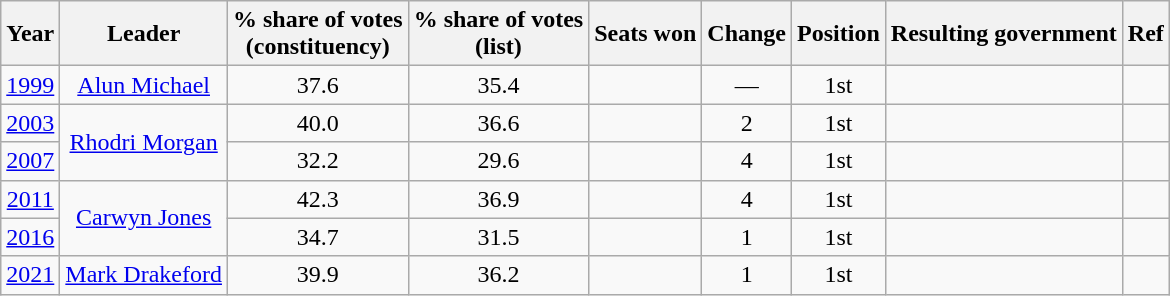<table class="wikitable" style="text-align:center">
<tr>
<th>Year</th>
<th>Leader</th>
<th>% share of votes<br>(constituency)</th>
<th>% share of votes<br>(list)</th>
<th>Seats won</th>
<th>Change</th>
<th>Position</th>
<th>Resulting government</th>
<th>Ref</th>
</tr>
<tr>
<td><a href='#'>1999</a></td>
<td><a href='#'>Alun Michael</a></td>
<td>37.6</td>
<td>35.4</td>
<td></td>
<td>—</td>
<td>1st</td>
<td></td>
<td></td>
</tr>
<tr>
<td><a href='#'>2003</a></td>
<td rowspan="2"><a href='#'>Rhodri Morgan</a></td>
<td>40.0</td>
<td>36.6</td>
<td></td>
<td> 2</td>
<td> 1st</td>
<td></td>
<td></td>
</tr>
<tr>
<td><a href='#'>2007</a></td>
<td>32.2</td>
<td>29.6</td>
<td></td>
<td> 4</td>
<td> 1st</td>
<td></td>
<td></td>
</tr>
<tr>
<td><a href='#'>2011</a></td>
<td rowspan="2"><a href='#'>Carwyn Jones</a></td>
<td>42.3</td>
<td>36.9</td>
<td></td>
<td> 4</td>
<td> 1st</td>
<td></td>
<td></td>
</tr>
<tr>
<td><a href='#'>2016</a></td>
<td>34.7</td>
<td>31.5</td>
<td></td>
<td> 1</td>
<td> 1st</td>
<td></td>
<td></td>
</tr>
<tr>
<td><a href='#'>2021</a></td>
<td><a href='#'>Mark Drakeford</a></td>
<td>39.9</td>
<td>36.2</td>
<td></td>
<td> 1</td>
<td> 1st</td>
<td></td>
<td></td>
</tr>
</table>
